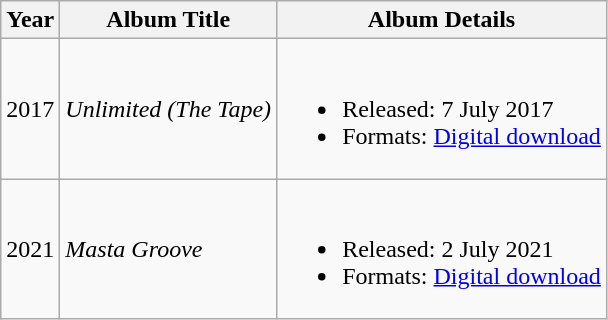<table class="wikitable">
<tr>
<th>Year</th>
<th>Album Title</th>
<th>Album Details</th>
</tr>
<tr>
<td>2017</td>
<td><em>Unlimited (The Tape)</em></td>
<td><br><ul><li>Released: 7 July 2017</li><li>Formats: <a href='#'>Digital download</a></li></ul></td>
</tr>
<tr>
<td>2021</td>
<td><em>Masta Groove</em></td>
<td><br><ul><li>Released: 2 July 2021</li><li>Formats: <a href='#'>Digital download</a></li></ul></td>
</tr>
</table>
